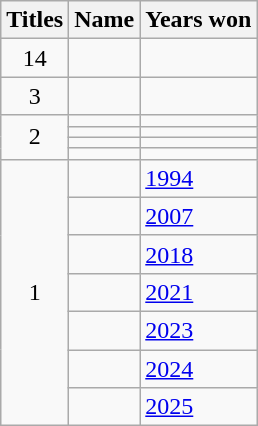<table class="wikitable style="font-size:100%; text-align: left; width:70%">
<tr>
<th>Titles</th>
<th>Name</th>
<th>Years won</th>
</tr>
<tr>
<td align=center>14</td>
<td></td>
<td></td>
</tr>
<tr>
<td align=center>3</td>
<td></td>
<td></td>
</tr>
<tr>
<td align=center rowspan=4>2</td>
<td></td>
<td></td>
</tr>
<tr>
<td></td>
<td></td>
</tr>
<tr>
<td></td>
<td></td>
</tr>
<tr>
<td></td>
<td></td>
</tr>
<tr>
<td align=center rowspan=7>1</td>
<td></td>
<td><a href='#'>1994</a></td>
</tr>
<tr>
<td></td>
<td><a href='#'>2007</a></td>
</tr>
<tr>
<td></td>
<td><a href='#'>2018</a></td>
</tr>
<tr>
<td></td>
<td><a href='#'>2021</a></td>
</tr>
<tr>
<td></td>
<td><a href='#'>2023</a></td>
</tr>
<tr>
<td></td>
<td><a href='#'>2024</a></td>
</tr>
<tr>
<td></td>
<td><a href='#'>2025</a></td>
</tr>
</table>
